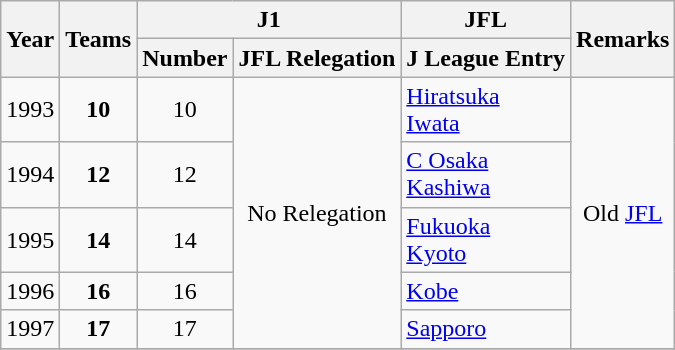<table class="wikitable">
<tr>
<th rowspan="2">Year</th>
<th rowspan="2">Teams</th>
<th colspan="2">J1</th>
<th align=center>JFL</th>
<th rowspan="2">Remarks</th>
</tr>
<tr>
<th>Number</th>
<th>JFL Relegation</th>
<th>J League Entry</th>
</tr>
<tr>
<td>1993</td>
<td align=center><strong>10</strong></td>
<td align=center>10</td>
<td rowspan="5" align=center>No Relegation</td>
<td><a href='#'>Hiratsuka</a><br><a href='#'>Iwata</a></td>
<td rowspan="5" align=center>Old <a href='#'>JFL</a></td>
</tr>
<tr>
<td>1994</td>
<td align=center><strong>12</strong></td>
<td align=center>12</td>
<td><a href='#'>C Osaka</a><br><a href='#'>Kashiwa</a></td>
</tr>
<tr>
<td>1995</td>
<td align=center><strong>14</strong></td>
<td align=center>14</td>
<td><a href='#'>Fukuoka</a><br><a href='#'>Kyoto</a></td>
</tr>
<tr>
<td>1996</td>
<td align=center><strong>16</strong></td>
<td align=center>16</td>
<td><a href='#'>Kobe</a></td>
</tr>
<tr>
<td>1997</td>
<td align=center><strong>17</strong></td>
<td align=center>17</td>
<td><a href='#'>Sapporo</a></td>
</tr>
<tr>
</tr>
</table>
